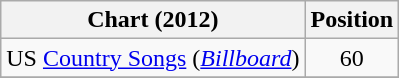<table class="wikitable sortable">
<tr>
<th scope="col">Chart (2012)</th>
<th scope="col">Position</th>
</tr>
<tr>
<td>US <a href='#'>Country Songs</a> (<em><a href='#'>Billboard</a></em>)</td>
<td align="center">60</td>
</tr>
<tr>
</tr>
</table>
